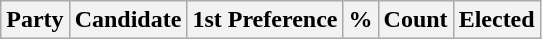<table class="wikitable">
<tr>
<th colspan="2">Party</th>
<th>Candidate</th>
<th>1st Preference</th>
<th>%</th>
<th>Count</th>
<th>Elected<br>







</th>
</tr>
</table>
